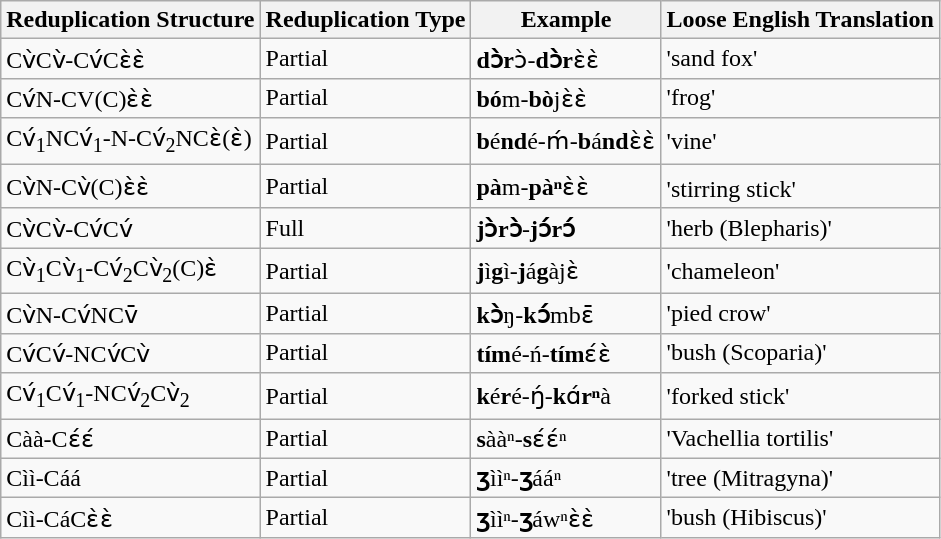<table class="wikitable">
<tr>
<th>Reduplication Structure</th>
<th>Reduplication Type</th>
<th>Example</th>
<th>Loose English Translation</th>
</tr>
<tr>
<td>Cv̀Cv̀-Cv́Cɛ̀ɛ̀</td>
<td>Partial</td>
<td><strong>dɔ̀r</strong>ɔ̀-<strong>dɔ̀r</strong>ɛ̀ɛ̀</td>
<td>'sand fox'</td>
</tr>
<tr>
<td>Cv́N-CV(C)ɛ̀ɛ̀</td>
<td>Partial</td>
<td><strong>bó</strong>m-<strong>bò</strong>jɛ̀ɛ̀</td>
<td>'frog'</td>
</tr>
<tr>
<td>Cv́<sub>1</sub>NCv́<sub>1</sub>-N-Cv́<sub>2</sub>NCɛ̀(ɛ̀)</td>
<td>Partial</td>
<td><strong>b</strong>é<strong>nd</strong>é-ḿ-<strong>b</strong>á<strong>nd</strong>ɛ̀ɛ̀</td>
<td>'vine'</td>
</tr>
<tr>
<td>Cv̀N-Cv̀(C)ɛ̀ɛ̀</td>
<td>Partial</td>
<td><strong>pà</strong>m-<strong>pàⁿ</strong>ɛ̀ɛ̀</td>
<td>'stirring stick'<sup></sup></td>
</tr>
<tr>
<td>Cv̀Cv̀-Cv́Cv́</td>
<td>Full</td>
<td><strong>jɔ̀rɔ̀</strong>-<strong>jɔ́rɔ́</strong></td>
<td>'herb (Blepharis)'</td>
</tr>
<tr>
<td>Cv̀<sub>1</sub>Cv̀<sub>1</sub>-Cv́<sub>2</sub>Cv̀<sub>2</sub>(C)ɛ̀</td>
<td>Partial</td>
<td><strong>j</strong>ì<strong>g</strong>ì-<strong>j</strong>á<strong>g</strong>àjɛ̀</td>
<td>'chameleon'</td>
</tr>
<tr>
<td>Cv̀N-Cv́NCv̄</td>
<td>Partial</td>
<td><strong>kɔ̀</strong>ŋ-<strong>kɔ́</strong>mbɛ̄</td>
<td>'pied crow'</td>
</tr>
<tr>
<td>Cv́Cv́-NCv́Cv̀</td>
<td>Partial</td>
<td><strong>tím</strong>é-ń-<strong>tím</strong>ɛ́ɛ̀</td>
<td>'bush (Scoparia)'</td>
</tr>
<tr>
<td>Cv́<sub>1</sub>Cv́<sub>1</sub>-NCv́<sub>2</sub>Cv̀<sub>2</sub></td>
<td>Partial</td>
<td><strong>k</strong>é<strong>r</strong>é-ŋ́-<strong>k</strong>ɑ́<strong>rⁿ</strong>à</td>
<td>'forked stick'</td>
</tr>
<tr>
<td>Càà-Cɛ́ɛ́</td>
<td>Partial</td>
<td><strong>s</strong>ààⁿ-<strong>s</strong>ɛ́ɛ́ⁿ</td>
<td>'Vachellia tortilis'</td>
</tr>
<tr>
<td>Cìì-Cáá</td>
<td>Partial</td>
<td><strong>ʒ</strong>ììⁿ-<strong>ʒ</strong>ááⁿ</td>
<td>'tree (Mitragyna)'</td>
</tr>
<tr>
<td>Cìì-CáCɛ̀ɛ̀</td>
<td>Partial</td>
<td><strong>ʒ</strong>ììⁿ-<strong>ʒ</strong>áwⁿɛ̀ɛ̀</td>
<td>'bush (Hibiscus)'</td>
</tr>
</table>
